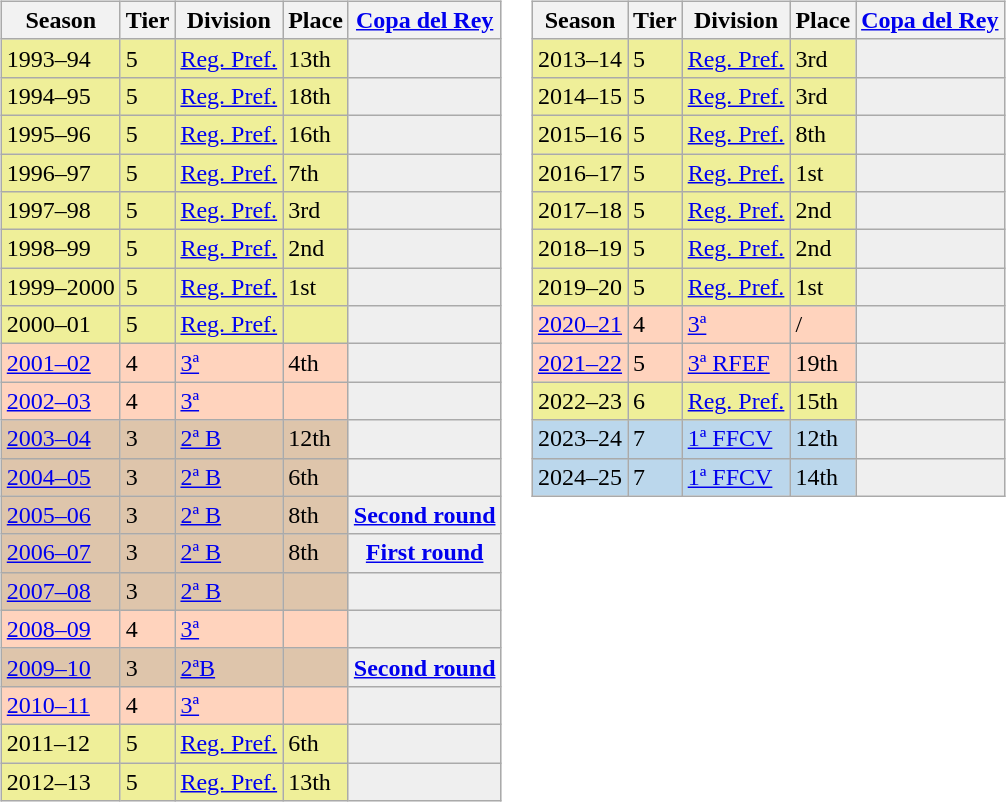<table>
<tr>
<td valign="top" width=0%><br><table class="wikitable">
<tr style="background:#f0f6fa;">
<th>Season</th>
<th>Tier</th>
<th>Division</th>
<th>Place</th>
<th><a href='#'>Copa del Rey</a></th>
</tr>
<tr>
<td style="background:#EFEF99;">1993–94</td>
<td style="background:#EFEF99;">5</td>
<td style="background:#EFEF99;"><a href='#'>Reg. Pref.</a></td>
<td style="background:#EFEF99;">13th</td>
<th style="background:#efefef;"></th>
</tr>
<tr>
<td style="background:#EFEF99;">1994–95</td>
<td style="background:#EFEF99;">5</td>
<td style="background:#EFEF99;"><a href='#'>Reg. Pref.</a></td>
<td style="background:#EFEF99;">18th</td>
<th style="background:#efefef;"></th>
</tr>
<tr>
<td style="background:#EFEF99;">1995–96</td>
<td style="background:#EFEF99;">5</td>
<td style="background:#EFEF99;"><a href='#'>Reg. Pref.</a></td>
<td style="background:#EFEF99;">16th</td>
<th style="background:#efefef;"></th>
</tr>
<tr>
<td style="background:#EFEF99;">1996–97</td>
<td style="background:#EFEF99;">5</td>
<td style="background:#EFEF99;"><a href='#'>Reg. Pref.</a></td>
<td style="background:#EFEF99;">7th</td>
<th style="background:#efefef;"></th>
</tr>
<tr>
<td style="background:#EFEF99;">1997–98</td>
<td style="background:#EFEF99;">5</td>
<td style="background:#EFEF99;"><a href='#'>Reg. Pref.</a></td>
<td style="background:#EFEF99;">3rd</td>
<th style="background:#efefef;"></th>
</tr>
<tr>
<td style="background:#EFEF99;">1998–99</td>
<td style="background:#EFEF99;">5</td>
<td style="background:#EFEF99;"><a href='#'>Reg. Pref.</a></td>
<td style="background:#EFEF99;">2nd</td>
<th style="background:#efefef;"></th>
</tr>
<tr>
<td style="background:#EFEF99;">1999–2000</td>
<td style="background:#EFEF99;">5</td>
<td style="background:#EFEF99;"><a href='#'>Reg. Pref.</a></td>
<td style="background:#EFEF99;">1st</td>
<th style="background:#efefef;"></th>
</tr>
<tr>
<td style="background:#EFEF99;">2000–01</td>
<td style="background:#EFEF99;">5</td>
<td style="background:#EFEF99;"><a href='#'>Reg. Pref.</a></td>
<td style="background:#EFEF99;"></td>
<th style="background:#efefef;"></th>
</tr>
<tr>
<td style="background:#FFD3BD;"><a href='#'>2001–02</a></td>
<td style="background:#FFD3BD;">4</td>
<td style="background:#FFD3BD;"><a href='#'>3ª</a></td>
<td style="background:#FFD3BD;">4th</td>
<td style="background:#efefef;"></td>
</tr>
<tr>
<td style="background:#FFD3BD;"><a href='#'>2002–03</a></td>
<td style="background:#FFD3BD;">4</td>
<td style="background:#FFD3BD;"><a href='#'>3ª</a></td>
<td style="background:#FFD3BD;"></td>
<th style="background:#efefef;"></th>
</tr>
<tr>
<td style="background:#DEC5AB;"><a href='#'>2003–04</a></td>
<td style="background:#DEC5AB;">3</td>
<td style="background:#DEC5AB;"><a href='#'>2ª B</a></td>
<td style="background:#DEC5AB;">12th</td>
<th style="background:#efefef;"></th>
</tr>
<tr>
<td style="background:#DEC5AB;"><a href='#'>2004–05</a></td>
<td style="background:#DEC5AB;">3</td>
<td style="background:#DEC5AB;"><a href='#'>2ª B</a></td>
<td style="background:#DEC5AB;">6th</td>
<td style="background:#efefef;"></td>
</tr>
<tr>
<td style="background:#DEC5AB;"><a href='#'>2005–06</a></td>
<td style="background:#DEC5AB;">3</td>
<td style="background:#DEC5AB;"><a href='#'>2ª B</a></td>
<td style="background:#DEC5AB;">8th</td>
<th style="background:#efefef;"><a href='#'>Second round</a></th>
</tr>
<tr>
<td style="background:#DEC5AB;"><a href='#'>2006–07</a></td>
<td style="background:#DEC5AB;">3</td>
<td style="background:#DEC5AB;"><a href='#'>2ª B</a></td>
<td style="background:#DEC5AB;">8th</td>
<th style="background:#efefef;"><a href='#'>First round</a></th>
</tr>
<tr>
<td style="background:#DEC5AB;"><a href='#'>2007–08</a></td>
<td style="background:#DEC5AB;">3</td>
<td style="background:#DEC5AB;"><a href='#'>2ª B</a></td>
<td style="background:#DEC5AB;"></td>
<th style="background:#efefef;"></th>
</tr>
<tr>
<td style="background:#FFD3BD;"><a href='#'>2008–09</a></td>
<td style="background:#FFD3BD;">4</td>
<td style="background:#FFD3BD;"><a href='#'>3ª</a></td>
<td style="background:#FFD3BD;"></td>
<td style="background:#efefef;"></td>
</tr>
<tr>
<td style="background:#DEC5AB;"><a href='#'>2009–10</a></td>
<td style="background:#DEC5AB;">3</td>
<td style="background:#DEC5AB;"><a href='#'>2ªB</a></td>
<td style="background:#DEC5AB;"></td>
<th style="background:#efefef;"><a href='#'>Second round</a></th>
</tr>
<tr>
<td style="background:#FFD3BD;"><a href='#'>2010–11</a></td>
<td style="background:#FFD3BD;">4</td>
<td style="background:#FFD3BD;"><a href='#'>3ª</a></td>
<td style="background:#FFD3BD;"></td>
<td style="background:#efefef;"></td>
</tr>
<tr>
<td style="background:#EFEF99;">2011–12</td>
<td style="background:#EFEF99;">5</td>
<td style="background:#EFEF99;"><a href='#'>Reg. Pref.</a></td>
<td style="background:#EFEF99;">6th</td>
<th style="background:#efefef;"></th>
</tr>
<tr>
<td style="background:#EFEF99;">2012–13</td>
<td style="background:#EFEF99;">5</td>
<td style="background:#EFEF99;"><a href='#'>Reg. Pref.</a></td>
<td style="background:#EFEF99;">13th</td>
<th style="background:#efefef;"></th>
</tr>
</table>
</td>
<td valign="top" width=0%><br><table class="wikitable">
<tr style="background:#f0f6fa;">
<th>Season</th>
<th>Tier</th>
<th>Division</th>
<th>Place</th>
<th><a href='#'>Copa del Rey</a></th>
</tr>
<tr>
<td style="background:#EFEF99;">2013–14</td>
<td style="background:#EFEF99;">5</td>
<td style="background:#EFEF99;"><a href='#'>Reg. Pref.</a></td>
<td style="background:#EFEF99;">3rd</td>
<th style="background:#efefef;"></th>
</tr>
<tr>
<td style="background:#EFEF99;">2014–15</td>
<td style="background:#EFEF99;">5</td>
<td style="background:#EFEF99;"><a href='#'>Reg. Pref.</a></td>
<td style="background:#EFEF99;">3rd</td>
<th style="background:#efefef;"></th>
</tr>
<tr>
<td style="background:#EFEF99;">2015–16</td>
<td style="background:#EFEF99;">5</td>
<td style="background:#EFEF99;"><a href='#'>Reg. Pref.</a></td>
<td style="background:#EFEF99;">8th</td>
<th style="background:#efefef;"></th>
</tr>
<tr>
<td style="background:#EFEF99;">2016–17</td>
<td style="background:#EFEF99;">5</td>
<td style="background:#EFEF99;"><a href='#'>Reg. Pref.</a></td>
<td style="background:#EFEF99;">1st</td>
<th style="background:#efefef;"></th>
</tr>
<tr>
<td style="background:#EFEF99;">2017–18</td>
<td style="background:#EFEF99;">5</td>
<td style="background:#EFEF99;"><a href='#'>Reg. Pref.</a></td>
<td style="background:#EFEF99;">2nd</td>
<th style="background:#efefef;"></th>
</tr>
<tr>
<td style="background:#EFEF99;">2018–19</td>
<td style="background:#EFEF99;">5</td>
<td style="background:#EFEF99;"><a href='#'>Reg. Pref.</a></td>
<td style="background:#EFEF99;">2nd</td>
<th style="background:#efefef;"></th>
</tr>
<tr>
<td style="background:#EFEF99;">2019–20</td>
<td style="background:#EFEF99;">5</td>
<td style="background:#EFEF99;"><a href='#'>Reg. Pref.</a></td>
<td style="background:#EFEF99;">1st</td>
<th style="background:#efefef;"></th>
</tr>
<tr>
<td style="background:#FFD3BD;"><a href='#'>2020–21</a></td>
<td style="background:#FFD3BD;">4</td>
<td style="background:#FFD3BD;"><a href='#'>3ª</a></td>
<td style="background:#FFD3BD;"> / </td>
<th style="background:#efefef;"></th>
</tr>
<tr>
<td style="background:#FFD3BD;"><a href='#'>2021–22</a></td>
<td style="background:#FFD3BD;">5</td>
<td style="background:#FFD3BD;"><a href='#'>3ª RFEF</a></td>
<td style="background:#FFD3BD;">19th</td>
<th style="background:#efefef;"></th>
</tr>
<tr>
<td style="background:#EFEF99;">2022–23</td>
<td style="background:#EFEF99;">6</td>
<td style="background:#EFEF99;"><a href='#'>Reg. Pref.</a></td>
<td style="background:#EFEF99;">15th</td>
<th style="background:#efefef;"></th>
</tr>
<tr>
<td style="background:#BBD7EC;">2023–24</td>
<td style="background:#BBD7EC;">7</td>
<td style="background:#BBD7EC;"><a href='#'>1ª FFCV</a></td>
<td style="background:#BBD7EC;">12th</td>
<th style="background:#efefef;"></th>
</tr>
<tr>
<td style="background:#BBD7EC;">2024–25</td>
<td style="background:#BBD7EC;">7</td>
<td style="background:#BBD7EC;"><a href='#'>1ª FFCV</a></td>
<td style="background:#BBD7EC;">14th</td>
<th style="background:#efefef;"></th>
</tr>
</table>
</td>
</tr>
</table>
